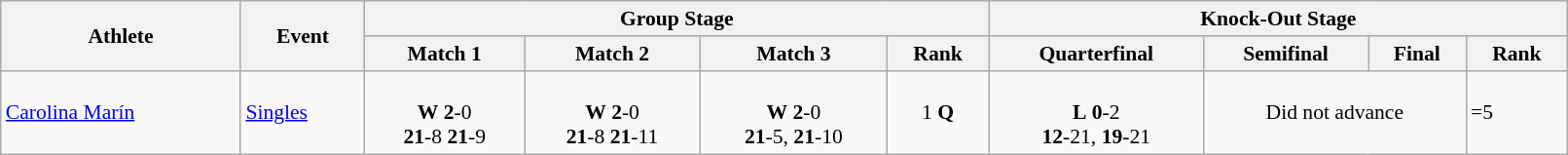<table class="wikitable" width="85%" style="text-align:left; font-size:90%">
<tr>
<th rowspan=2>Athlete</th>
<th rowspan=2>Event</th>
<th colspan=4>Group Stage</th>
<th colspan=4>Knock-Out Stage</th>
</tr>
<tr>
<th>Match 1</th>
<th>Match 2</th>
<th>Match 3</th>
<th>Rank</th>
<th>Quarterfinal</th>
<th>Semifinal</th>
<th>Final</th>
<th>Rank</th>
</tr>
<tr>
<td><a href='#'>Carolina Marín</a></td>
<td><a href='#'>Singles</a></td>
<td align=center><br><strong>W</strong> <strong>2</strong>-0<br> <strong>21</strong>-8 <strong>21</strong>-9</td>
<td align=center><br><strong>W</strong> <strong>2</strong>-0<br> <strong>21</strong>-8 <strong>21</strong>-11</td>
<td align=center><br><strong>W</strong> <strong>2</strong>-0<br> <strong>21</strong>-5, <strong>21</strong>-10</td>
<td align=center>1 <strong>Q</strong></td>
<td align=center><br><strong>L</strong> <strong>0</strong>-2<br> <strong>12</strong>-21, <strong>19</strong>-21</td>
<td align=center colspan=2>Did not advance</td>
<td>=5</td>
</tr>
</table>
